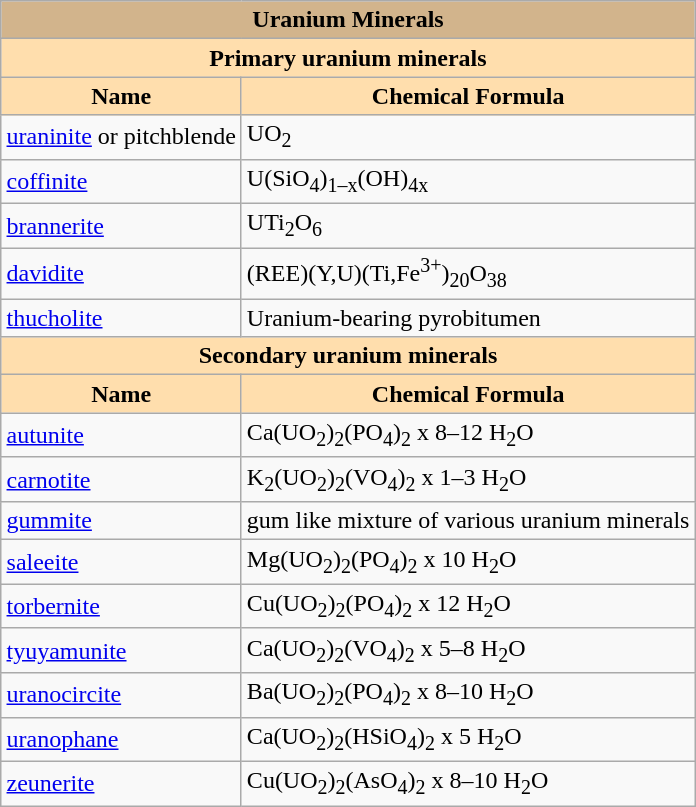<table class="wikitable" style="margin:auto;">
<tr>
<th colspan="2"  style="background:tan; text-align:center;">Uranium Minerals</th>
</tr>
<tr>
<th colspan="2"  style="background:#ffdead; text-align:center;">Primary uranium minerals</th>
</tr>
<tr>
<th style="background:#ffdead;">Name</th>
<th style="background:#ffdead;">Chemical Formula</th>
</tr>
<tr>
<td><a href='#'>uraninite</a> or pitchblende</td>
<td>UO<sub>2</sub></td>
</tr>
<tr>
<td><a href='#'>coffinite</a></td>
<td>U(SiO<sub>4</sub>)<sub>1–x</sub>(OH)<sub>4x</sub></td>
</tr>
<tr>
<td><a href='#'>brannerite</a></td>
<td>UTi<sub>2</sub>O<sub>6</sub></td>
</tr>
<tr>
<td><a href='#'>davidite</a></td>
<td>(REE)(Y,U)(Ti,Fe<sup>3+</sup>)<sub>20</sub>O<sub>38</sub></td>
</tr>
<tr>
<td><a href='#'>thucholite</a></td>
<td>Uranium-bearing pyrobitumen</td>
</tr>
<tr>
<th colspan="2"  style="background:#ffdead; text-align:center;">Secondary uranium minerals</th>
</tr>
<tr>
<th style="background:#ffdead;">Name</th>
<th style="background:#ffdead;">Chemical Formula</th>
</tr>
<tr>
<td><a href='#'>autunite</a></td>
<td>Ca(UO<sub>2</sub>)<sub>2</sub>(PO<sub>4</sub>)<sub>2</sub> x 8–12 H<sub>2</sub>O</td>
</tr>
<tr>
<td><a href='#'>carnotite</a></td>
<td>K<sub>2</sub>(UO<sub>2</sub>)<sub>2</sub>(VO<sub>4</sub>)<sub>2</sub> x 1–3 H<sub>2</sub>O</td>
</tr>
<tr>
<td><a href='#'>gummite</a></td>
<td>gum like mixture of various uranium minerals</td>
</tr>
<tr>
<td><a href='#'>saleeite</a></td>
<td>Mg(UO<sub>2</sub>)<sub>2</sub>(PO<sub>4</sub>)<sub>2</sub> x 10 H<sub>2</sub>O</td>
</tr>
<tr>
<td><a href='#'>torbernite</a></td>
<td>Cu(UO<sub>2</sub>)<sub>2</sub>(PO<sub>4</sub>)<sub>2</sub> x 12 H<sub>2</sub>O</td>
</tr>
<tr>
<td><a href='#'>tyuyamunite</a></td>
<td>Ca(UO<sub>2</sub>)<sub>2</sub>(VO<sub>4</sub>)<sub>2</sub> x 5–8 H<sub>2</sub>O</td>
</tr>
<tr>
<td><a href='#'>uranocircite</a></td>
<td>Ba(UO<sub>2</sub>)<sub>2</sub>(PO<sub>4</sub>)<sub>2</sub> x 8–10 H<sub>2</sub>O</td>
</tr>
<tr>
<td><a href='#'>uranophane</a></td>
<td>Ca(UO<sub>2</sub>)<sub>2</sub>(HSiO<sub>4</sub>)<sub>2</sub> x 5 H<sub>2</sub>O</td>
</tr>
<tr>
<td><a href='#'>zeunerite</a></td>
<td>Cu(UO<sub>2</sub>)<sub>2</sub>(AsO<sub>4</sub>)<sub>2</sub> x 8–10 H<sub>2</sub>O</td>
</tr>
</table>
